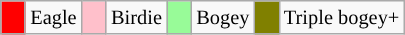<table class="wikitable" span=50 style="font-size:85%;">
<tr>
<td style="background:Red; width:10px;"></td>
<td>Eagle</td>
<td style="background:Pink; width:10px;"></td>
<td>Birdie</td>
<td style="background:PaleGreen; width:10px;"></td>
<td>Bogey<br></td>
<td style="background:Olive; width:10px;"></td>
<td>Triple bogey+</td>
</tr>
</table>
